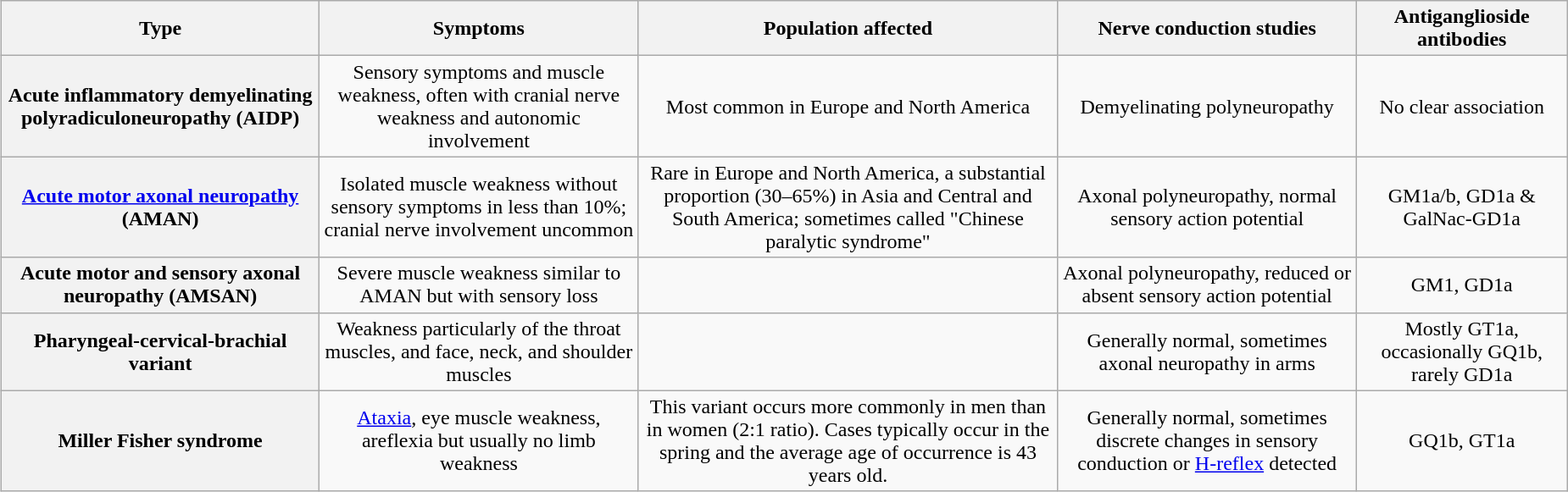<table class="wikitable" style = "margin-left:15px; text-align:center">
<tr>
<th scope="col">Type</th>
<th scope="col">Symptoms</th>
<th scope="col">Population affected</th>
<th scope="col">Nerve conduction studies</th>
<th scope="col">Antiganglioside antibodies</th>
</tr>
<tr>
<th scope="row">Acute inflammatory demyelinating polyradiculoneuropathy (AIDP)</th>
<td>Sensory symptoms and muscle weakness, often with cranial nerve weakness and autonomic involvement</td>
<td>Most common in Europe and North America</td>
<td>Demyelinating polyneuropathy</td>
<td>No clear association</td>
</tr>
<tr>
<th scope="row"><a href='#'>Acute motor axonal neuropathy</a> (AMAN)</th>
<td>Isolated muscle weakness without sensory symptoms in less than 10%; cranial nerve involvement uncommon</td>
<td>Rare in Europe and North America, a substantial proportion (30–65%) in Asia and Central and South America; sometimes called "Chinese paralytic syndrome"</td>
<td>Axonal polyneuropathy, normal sensory action potential</td>
<td>GM1a/b, GD1a & GalNac-GD1a</td>
</tr>
<tr>
<th scope="row">Acute motor and sensory axonal neuropathy (AMSAN)</th>
<td>Severe muscle weakness similar to AMAN but with sensory loss</td>
<td></td>
<td>Axonal polyneuropathy, reduced or absent sensory action potential</td>
<td>GM1, GD1a</td>
</tr>
<tr>
<th scope="row">Pharyngeal-cervical-brachial variant</th>
<td>Weakness particularly of the throat muscles, and face, neck, and shoulder muscles</td>
<td></td>
<td>Generally normal, sometimes axonal neuropathy in arms</td>
<td>Mostly GT1a, occasionally GQ1b, rarely GD1a</td>
</tr>
<tr>
<th scope="row">Miller Fisher syndrome</th>
<td><a href='#'>Ataxia</a>, eye muscle weakness, areflexia but usually no limb weakness</td>
<td>This variant occurs more commonly in men than in women (2:1 ratio). Cases typically occur in the spring and the average age of occurrence is 43 years old.</td>
<td>Generally normal, sometimes discrete changes in sensory conduction or <a href='#'>H-reflex</a> detected</td>
<td>GQ1b, GT1a</td>
</tr>
</table>
